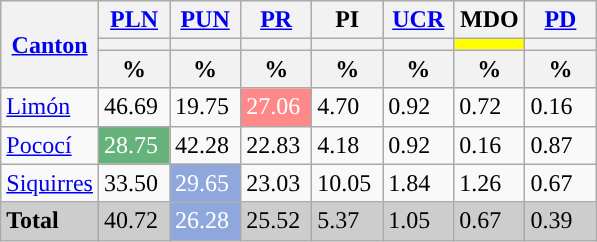<table class="wikitable mw-collapsible mw-collapsed">
<tr>
<th rowspan="3"><a href='#'>Canton</a></th>
<th colspan="1" width="40px"><a href='#'>PLN</a></th>
<th colspan="1" width="40px"><a href='#'>PUN</a></th>
<th colspan="1" width="40px"><a href='#'>PR</a></th>
<th colspan="1" width="40px">PI</th>
<th colspan="1" width="40px"><a href='#'>UCR</a></th>
<th colspan="1" width="40px">MDO</th>
<th colspan="1" width="40px"><a href='#'>PD</a></th>
</tr>
<tr>
<th style="background:"></th>
<th style="background:"></th>
<th style="background:"></th>
<th style="background:"></th>
<th style="background:"></th>
<th style="background:yellow"></th>
<th style="background:"></th>
</tr>
<tr>
<th data-sort-type="number">%</th>
<th data-sort-type="number">%</th>
<th data-sort-type="number">%</th>
<th data-sort-type="number">%</th>
<th data-sort-type="number">%</th>
<th data-sort-type="number">%</th>
<th data-sort-type="number">%</th>
</tr>
<tr>
<td align="left"><a href='#'>Limón</a></td>
<td style="background:">46.69</td>
<td>19.75</td>
<td style="background:#ff8989; color:white;">27.06</td>
<td>4.70</td>
<td>0.92</td>
<td>0.72</td>
<td>0.16</td>
</tr>
<tr>
<td align="left"><a href='#'>Pococí</a></td>
<td style="background:#66B27B; color:white;">28.75</td>
<td style="background:">42.28</td>
<td>22.83</td>
<td>4.18</td>
<td>0.92</td>
<td>0.16</td>
<td>0.87</td>
</tr>
<tr>
<td align="left"><a href='#'>Siquirres</a></td>
<td style="background:">33.50</td>
<td style="background:#8fa7dc; color:white;">29.65</td>
<td>23.03</td>
<td>10.05</td>
<td>1.84</td>
<td>1.26</td>
<td>0.67</td>
</tr>
<tr style="background:#CDCDCD;">
<td align="left"><strong>Total</strong></td>
<td style="background:">40.72</td>
<td style="background:#8fa7dc; color:white;">26.28</td>
<td>25.52</td>
<td>5.37</td>
<td>1.05</td>
<td>0.67</td>
<td>0.39</td>
</tr>
</table>
